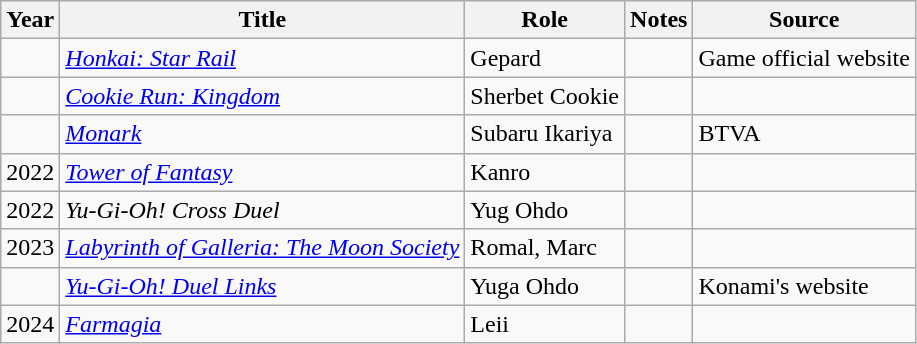<table class="wikitable">
<tr>
<th>Year</th>
<th>Title</th>
<th>Role</th>
<th>Notes</th>
<th>Source</th>
</tr>
<tr>
<td></td>
<td><em><a href='#'>Honkai: Star Rail</a></em></td>
<td>Gepard</td>
<td></td>
<td>Game official website</td>
</tr>
<tr>
<td></td>
<td><em><a href='#'>Cookie Run: Kingdom</a></em></td>
<td>Sherbet Cookie</td>
<td></td>
<td></td>
</tr>
<tr>
<td></td>
<td><em><a href='#'>Monark</a></em></td>
<td>Subaru Ikariya</td>
<td></td>
<td>BTVA</td>
</tr>
<tr>
<td>2022</td>
<td><em><a href='#'>Tower of Fantasy</a></em></td>
<td>Kanro</td>
<td></td>
<td></td>
</tr>
<tr>
<td>2022</td>
<td><em>Yu-Gi-Oh! Cross Duel</em></td>
<td>Yug Ohdo</td>
<td></td>
<td></td>
</tr>
<tr>
<td>2023</td>
<td><em><a href='#'>Labyrinth of Galleria: The Moon Society</a></em></td>
<td>Romal, Marc</td>
<td></td>
<td></td>
</tr>
<tr>
<td></td>
<td><em><a href='#'>Yu-Gi-Oh! Duel Links</a></em></td>
<td>Yuga Ohdo</td>
<td></td>
<td>Konami's website</td>
</tr>
<tr>
<td>2024</td>
<td><em><a href='#'>Farmagia</a></em></td>
<td>Leii</td>
<td></td>
<td></td>
</tr>
</table>
